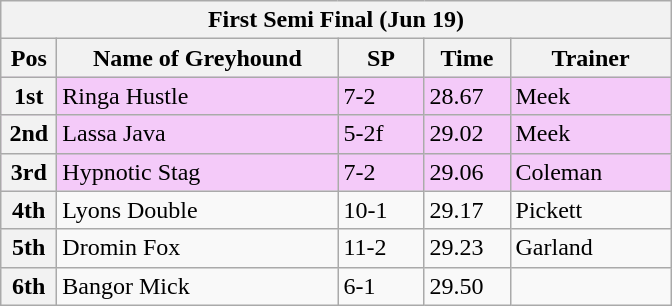<table class="wikitable">
<tr>
<th colspan="6">First Semi Final (Jun 19)</th>
</tr>
<tr>
<th width=30>Pos</th>
<th width=180>Name of Greyhound</th>
<th width=50>SP</th>
<th width=50>Time</th>
<th width=100>Trainer</th>
</tr>
<tr style="background: #f4caf9;">
<th>1st</th>
<td>Ringa Hustle</td>
<td>7-2</td>
<td>28.67</td>
<td>Meek</td>
</tr>
<tr style="background: #f4caf9;">
<th>2nd</th>
<td>Lassa Java</td>
<td>5-2f</td>
<td>29.02</td>
<td>Meek</td>
</tr>
<tr style="background: #f4caf9;">
<th>3rd</th>
<td>Hypnotic Stag</td>
<td>7-2</td>
<td>29.06</td>
<td>Coleman</td>
</tr>
<tr>
<th>4th</th>
<td>Lyons Double</td>
<td>10-1</td>
<td>29.17</td>
<td>Pickett</td>
</tr>
<tr>
<th>5th</th>
<td>Dromin Fox</td>
<td>11-2</td>
<td>29.23</td>
<td>Garland</td>
</tr>
<tr>
<th>6th</th>
<td>Bangor Mick</td>
<td>6-1</td>
<td>29.50</td>
<td></td>
</tr>
</table>
